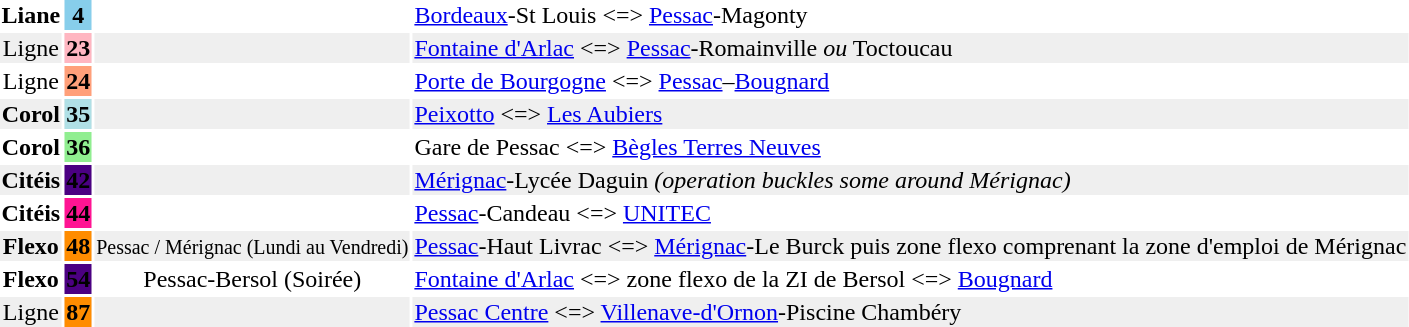<table class="toccolours">
<tr ---->
<td align="center"><strong>Liane</strong></td>
<td bgcolor="87CEEB"  align="center"><span><strong>4</strong></span></td>
<td></td>
<td><a href='#'>Bordeaux</a>-St Louis <=> <a href='#'>Pessac</a>-Magonty</td>
</tr>
<tr style="background:#EFEFEF">
<td align="center">Ligne</td>
<td bgcolor="FFB6C1"  align="center"><strong>23</strong></td>
<td></td>
<td><a href='#'>Fontaine d'Arlac</a> <=> <a href='#'>Pessac</a>-Romainville <em>ou</em> Toctoucau</td>
</tr>
<tr ---->
<td align="center">Ligne</td>
<td bgcolor="FFA07A"  align="center"><strong>24</strong></td>
<td></td>
<td><a href='#'>Porte de Bourgogne</a> <=> <a href='#'>Pessac</a>–<a href='#'>Bougnard</a></td>
</tr>
<tr style="background:#EFEFEF">
<td align="center"><strong>Corol</strong></td>
<td bgcolor="B0E0E6"  align="center"><strong>35</strong></td>
<td></td>
<td><a href='#'>Peixotto</a> <=> <a href='#'>Les Aubiers</a></td>
</tr>
<tr ---->
<td align="center"><strong>Corol</strong></td>
<td bgcolor="90EE90"  align="center"><span><strong>36</strong></span></td>
<td></td>
<td>Gare de Pessac <=> <a href='#'>Bègles Terres Neuves</a></td>
</tr>
<tr style="background:#EFEFEF">
<td align="center"><strong>Citéis</strong></td>
<td bgcolor="4B0082"  align="center"><span><strong>42</strong></span></td>
<td></td>
<td><a href='#'>Mérignac</a>-Lycée Daguin <em>(operation buckles some around Mérignac)</em></td>
</tr>
<tr ---->
<td align="center"><strong>Citéis</strong></td>
<td bgcolor="FF1493"  align="center"><span><strong>44</strong></span></td>
<td></td>
<td><a href='#'>Pessac</a>-Candeau <=> <a href='#'>UNITEC</a></td>
</tr>
<tr style="background:#EFEFEF">
<td align="center"><strong>Flexo</strong></td>
<td bgcolor="FF8C00"   align="center"><span><strong>48</strong></span></td>
<td align="center"><small>Pessac / Mérignac (Lundi au Vendredi)</small></td>
<td><a href='#'>Pessac</a>-Haut Livrac <=> <a href='#'>Mérignac</a>-Le Burck puis zone flexo comprenant la zone d'emploi de Mérignac</td>
</tr>
<tr>
<td align="center"><strong>Flexo</strong></td>
<td bgcolor="4B0082"  align="center"><span><strong>54</strong></span></td>
<td align="center">Pessac-Bersol (Soirée)</td>
<td><a href='#'>Fontaine d'Arlac</a> <=> zone flexo de la ZI de Bersol <=> <a href='#'>Bougnard</a></td>
</tr>
<tr style="background:#EFEFEF">
<td align="center">Ligne</td>
<td bgcolor="FF8C00"   align="center"><span><strong>87</strong></span></td>
<td></td>
<td><a href='#'>Pessac Centre</a> <=> <a href='#'>Villenave-d'Ornon</a>-Piscine Chambéry</td>
</tr>
<tr --->
</tr>
</table>
